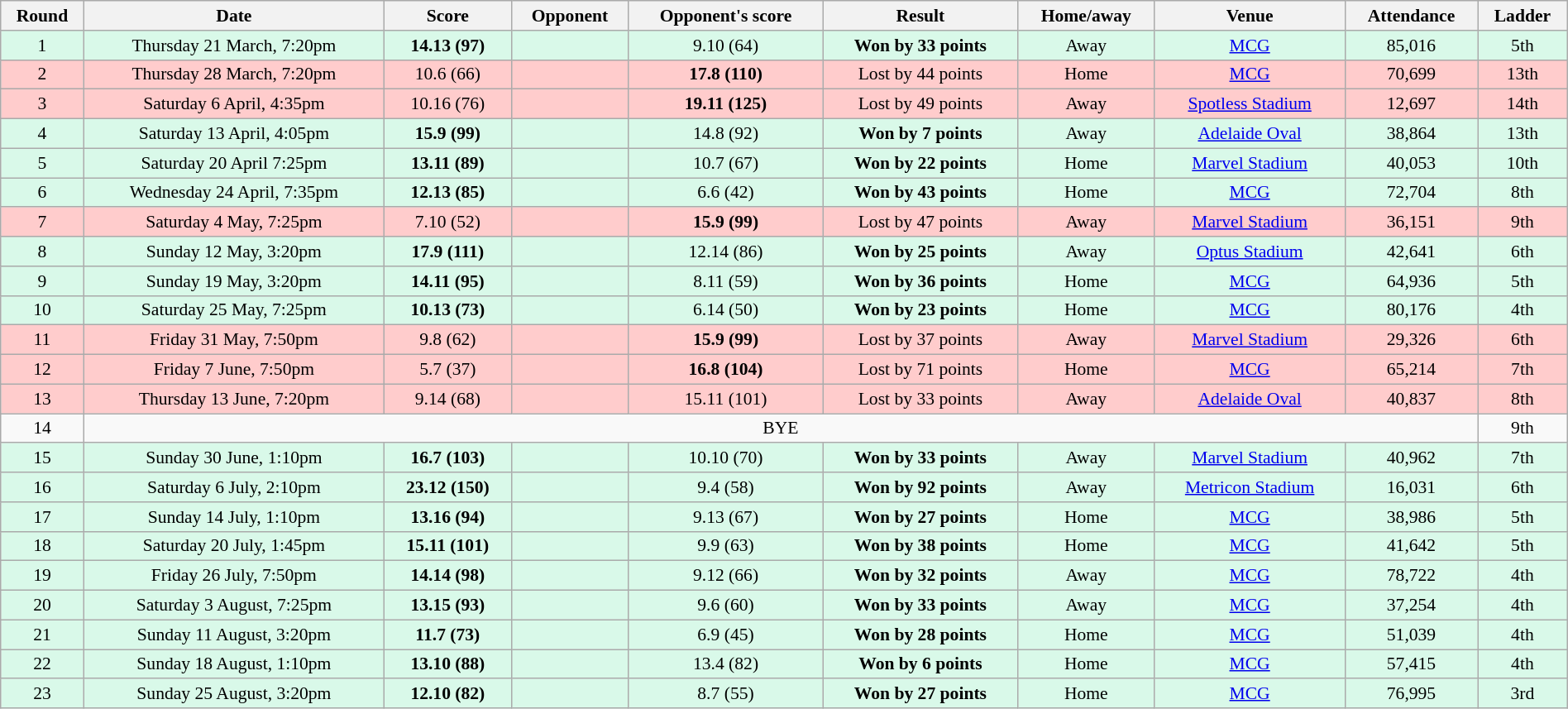<table class="wikitable" style="font-size:90%; text-align:center; width: 100%; margin-left: auto; margin-right: auto;">
<tr>
<th>Round</th>
<th>Date</th>
<th>Score</th>
<th>Opponent</th>
<th>Opponent's score</th>
<th>Result</th>
<th>Home/away</th>
<th>Venue</th>
<th>Attendance</th>
<th>Ladder</th>
</tr>
<tr style="background:#d9f9e9;">
<td>1</td>
<td>Thursday 21 March, 7:20pm</td>
<td><strong>14.13 (97)</strong></td>
<td></td>
<td>9.10 (64)</td>
<td><strong>Won by 33 points</strong></td>
<td>Away</td>
<td><a href='#'>MCG</a></td>
<td>85,016</td>
<td>5th</td>
</tr>
<tr style="background:#fcc;">
<td>2</td>
<td>Thursday 28 March, 7:20pm</td>
<td>10.6 (66)</td>
<td></td>
<td><strong>17.8 (110)</strong></td>
<td>Lost by 44 points</td>
<td>Home</td>
<td><a href='#'>MCG</a></td>
<td>70,699</td>
<td>13th</td>
</tr>
<tr style="background:#fcc;">
<td>3</td>
<td>Saturday 6 April, 4:35pm</td>
<td>10.16 (76)</td>
<td></td>
<td><strong>19.11 (125)</strong></td>
<td>Lost by 49 points</td>
<td>Away</td>
<td><a href='#'>Spotless Stadium</a></td>
<td>12,697</td>
<td>14th</td>
</tr>
<tr style="background:#d9f9e9;">
<td>4</td>
<td>Saturday 13 April, 4:05pm</td>
<td><strong>15.9 (99)</strong></td>
<td></td>
<td>14.8 (92)</td>
<td><strong>Won by 7 points</strong></td>
<td>Away</td>
<td><a href='#'>Adelaide Oval</a></td>
<td>38,864</td>
<td>13th</td>
</tr>
<tr style="background:#d9f9e9;">
<td>5</td>
<td>Saturday 20 April 7:25pm</td>
<td><strong>13.11 (89)</strong></td>
<td></td>
<td>10.7 (67)</td>
<td><strong>Won by 22 points</strong></td>
<td>Home</td>
<td><a href='#'>Marvel Stadium</a></td>
<td>40,053</td>
<td>10th</td>
</tr>
<tr style="background:#d9f9e9;">
<td>6</td>
<td>Wednesday 24 April, 7:35pm</td>
<td><strong>12.13 (85)</strong></td>
<td></td>
<td>6.6 (42)</td>
<td><strong>Won by 43 points</strong></td>
<td>Home</td>
<td><a href='#'>MCG</a></td>
<td>72,704</td>
<td>8th</td>
</tr>
<tr style="background:#fcc;">
<td>7</td>
<td>Saturday 4 May, 7:25pm</td>
<td>7.10 (52)</td>
<td></td>
<td><strong>15.9 (99)</strong></td>
<td>Lost by 47 points</td>
<td>Away</td>
<td><a href='#'>Marvel Stadium</a></td>
<td>36,151</td>
<td>9th</td>
</tr>
<tr style="background:#d9f9e9;">
<td>8</td>
<td>Sunday 12 May, 3:20pm</td>
<td><strong>17.9 (111)</strong></td>
<td></td>
<td>12.14 (86)</td>
<td><strong>Won by 25 points</strong></td>
<td>Away</td>
<td><a href='#'>Optus Stadium</a></td>
<td>42,641</td>
<td>6th</td>
</tr>
<tr style="background:#d9f9e9;">
<td>9</td>
<td>Sunday 19 May, 3:20pm</td>
<td><strong>14.11 (95)</strong></td>
<td></td>
<td>8.11 (59)</td>
<td><strong>Won by 36 points</strong></td>
<td>Home</td>
<td><a href='#'>MCG</a></td>
<td>64,936</td>
<td>5th</td>
</tr>
<tr style="background:#d9f9e9;">
<td>10</td>
<td>Saturday 25 May, 7:25pm</td>
<td><strong>10.13 (73)</strong></td>
<td></td>
<td>6.14 (50)</td>
<td><strong>Won by 23 points</strong></td>
<td>Home</td>
<td><a href='#'>MCG</a></td>
<td>80,176</td>
<td>4th</td>
</tr>
<tr style="background:#fcc;">
<td>11</td>
<td>Friday 31 May, 7:50pm</td>
<td>9.8 (62)</td>
<td></td>
<td><strong>15.9 (99)</strong></td>
<td>Lost by 37 points</td>
<td>Away</td>
<td><a href='#'>Marvel Stadium</a></td>
<td>29,326</td>
<td>6th</td>
</tr>
<tr style="background:#fcc;">
<td>12</td>
<td>Friday 7 June, 7:50pm</td>
<td>5.7 (37)</td>
<td></td>
<td><strong>16.8 (104)</strong></td>
<td>Lost by 71 points</td>
<td>Home</td>
<td><a href='#'>MCG</a></td>
<td>65,214</td>
<td>7th</td>
</tr>
<tr style="background:#fcc;">
<td>13</td>
<td>Thursday 13 June, 7:20pm</td>
<td>9.14 (68)</td>
<td></td>
<td>15.11 (101)</td>
<td>Lost by 33 points</td>
<td>Away</td>
<td><a href='#'>Adelaide Oval</a></td>
<td>40,837</td>
<td>8th</td>
</tr>
<tr>
<td>14</td>
<td colspan=8>BYE</td>
<td>9th</td>
</tr>
<tr style="background:#d9f9e9;">
<td>15</td>
<td>Sunday 30 June, 1:10pm</td>
<td><strong>16.7 (103)</strong></td>
<td></td>
<td>10.10 (70)</td>
<td><strong>Won by 33 points</strong></td>
<td>Away</td>
<td><a href='#'>Marvel Stadium</a></td>
<td>40,962</td>
<td>7th</td>
</tr>
<tr style="background:#d9f9e9;">
<td>16</td>
<td>Saturday 6 July, 2:10pm</td>
<td><strong>23.12 (150)</strong></td>
<td></td>
<td>9.4 (58)</td>
<td><strong>Won by 92 points</strong></td>
<td>Away</td>
<td><a href='#'>Metricon Stadium</a></td>
<td>16,031</td>
<td>6th</td>
</tr>
<tr style="background:#d9f9e9;">
<td>17</td>
<td>Sunday 14 July, 1:10pm</td>
<td><strong>13.16 (94)</strong></td>
<td></td>
<td>9.13 (67)</td>
<td><strong>Won by 27 points</strong></td>
<td>Home</td>
<td><a href='#'>MCG</a></td>
<td>38,986</td>
<td>5th</td>
</tr>
<tr style="background:#d9f9e9;">
<td>18</td>
<td>Saturday 20 July, 1:45pm</td>
<td><strong>15.11 (101)</strong></td>
<td></td>
<td>9.9 (63)</td>
<td><strong>Won by 38 points</strong></td>
<td>Home</td>
<td><a href='#'>MCG</a></td>
<td>41,642</td>
<td>5th</td>
</tr>
<tr style="background:#d9f9e9;">
<td>19</td>
<td>Friday 26 July, 7:50pm</td>
<td><strong>14.14 (98)</strong></td>
<td></td>
<td>9.12 (66)</td>
<td><strong>Won by 32 points</strong></td>
<td>Away</td>
<td><a href='#'>MCG</a></td>
<td>78,722</td>
<td>4th</td>
</tr>
<tr style="background:#d9f9e9;">
<td>20</td>
<td>Saturday 3 August, 7:25pm</td>
<td><strong>13.15 (93)</strong></td>
<td></td>
<td>9.6 (60)</td>
<td><strong>Won by 33 points</strong></td>
<td>Away</td>
<td><a href='#'>MCG</a></td>
<td>37,254</td>
<td>4th</td>
</tr>
<tr style="background:#d9f9e9;">
<td>21</td>
<td>Sunday 11 August, 3:20pm</td>
<td><strong>11.7 (73)</strong></td>
<td></td>
<td>6.9 (45)</td>
<td><strong>Won by 28 points</strong></td>
<td>Home</td>
<td><a href='#'>MCG</a></td>
<td>51,039</td>
<td>4th</td>
</tr>
<tr style="background:#d9f9e9;">
<td>22</td>
<td>Sunday 18 August, 1:10pm</td>
<td><strong>13.10 (88)</strong></td>
<td></td>
<td>13.4 (82)</td>
<td><strong>Won by 6 points</strong></td>
<td>Home</td>
<td><a href='#'>MCG</a></td>
<td>57,415</td>
<td>4th</td>
</tr>
<tr style="background:#d9f9e9;">
<td>23</td>
<td>Sunday 25 August, 3:20pm</td>
<td><strong>12.10 (82)</strong></td>
<td></td>
<td>8.7 (55)</td>
<td><strong>Won by 27 points</strong></td>
<td>Home</td>
<td><a href='#'>MCG</a></td>
<td>76,995</td>
<td>3rd</td>
</tr>
</table>
